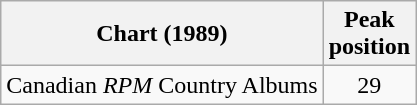<table class="wikitable">
<tr>
<th>Chart (1989)</th>
<th>Peak<br>position</th>
</tr>
<tr>
<td>Canadian <em>RPM</em> Country Albums</td>
<td align="center">29</td>
</tr>
</table>
